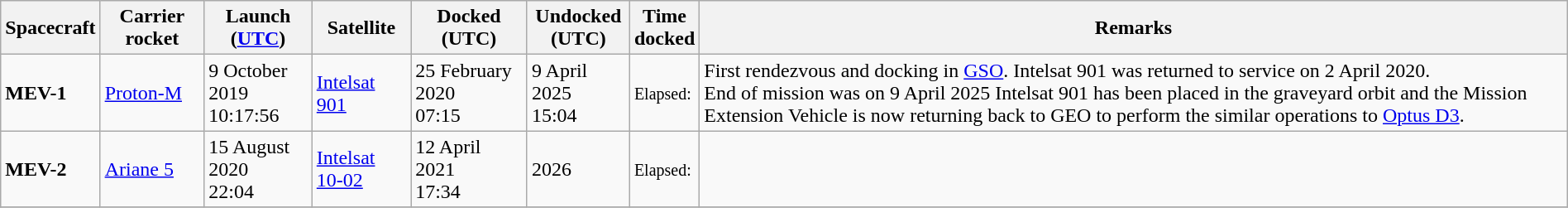<table class="wikitable" width="100%">
<tr>
<th>Spacecraft</th>
<th>Carrier rocket</th>
<th>Launch<br>(<a href='#'>UTC</a>)</th>
<th>Satellite</th>
<th>Docked<br>(UTC)</th>
<th>Undocked<br>(UTC)</th>
<th>Time<br>docked</th>
<th>Remarks</th>
</tr>
<tr>
<td><strong>MEV-1</strong></td>
<td><a href='#'>Proton-M</a></td>
<td>9 October 2019<br>10:17:56</td>
<td><a href='#'>Intelsat 901</a></td>
<td>25 February 2020<br>07:15</td>
<td>9 April 2025<br>15:04</td>
<td><small>Elapsed:</small><br></td>
<td>First rendezvous and docking in <a href='#'>GSO</a>. Intelsat 901 was returned to service on 2 April 2020.<br>End of mission was on 9 April 2025 Intelsat 901 has been placed in the graveyard orbit and the Mission Extension Vehicle is now returning back to GEO to perform the similar operations to <a href='#'>Optus D3</a>.</td>
</tr>
<tr>
<td><strong>MEV-2</strong></td>
<td><a href='#'>Ariane 5</a></td>
<td>15 August 2020<br>22:04</td>
<td><a href='#'>Intelsat 10-02</a></td>
<td>12 April 2021<br>17:34</td>
<td>2026</td>
<td><small>Elapsed:</small><br></td>
<td></td>
</tr>
<tr>
</tr>
</table>
